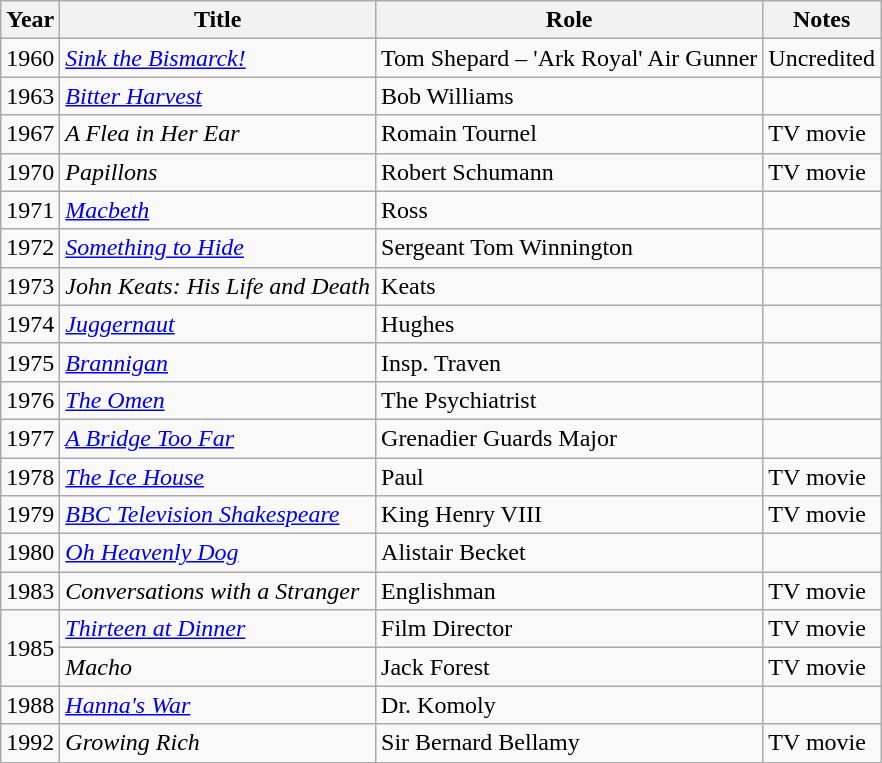<table class="wikitable">
<tr>
<th>Year</th>
<th>Title</th>
<th>Role</th>
<th>Notes</th>
</tr>
<tr>
<td>1960</td>
<td><em><a href='#'>Sink the Bismarck!</a></em></td>
<td>Tom Shepard – 'Ark Royal' Air Gunner</td>
<td>Uncredited</td>
</tr>
<tr>
<td>1963</td>
<td><em><a href='#'>Bitter Harvest</a></em></td>
<td>Bob Williams</td>
<td></td>
</tr>
<tr>
<td>1967</td>
<td><em>A Flea in Her Ear</em></td>
<td>Romain Tournel</td>
<td>TV movie</td>
</tr>
<tr>
<td>1970</td>
<td><em>Papillons</em></td>
<td>Robert Schumann</td>
<td>TV movie</td>
</tr>
<tr>
<td>1971</td>
<td><em><a href='#'>Macbeth</a></em></td>
<td>Ross</td>
<td></td>
</tr>
<tr>
<td>1972</td>
<td><em><a href='#'>Something to Hide</a></em></td>
<td>Sergeant Tom Winnington</td>
<td></td>
</tr>
<tr>
<td>1973</td>
<td><em>John Keats: His Life and Death</em></td>
<td>Keats</td>
<td></td>
</tr>
<tr>
<td>1974</td>
<td><em><a href='#'>Juggernaut</a></em></td>
<td>Hughes</td>
<td></td>
</tr>
<tr>
<td>1975</td>
<td><em><a href='#'>Brannigan</a></em></td>
<td>Insp. Traven</td>
<td></td>
</tr>
<tr>
<td>1976</td>
<td><em><a href='#'>The Omen</a></em></td>
<td>The Psychiatrist</td>
<td></td>
</tr>
<tr>
<td>1977</td>
<td><em><a href='#'>A Bridge Too Far</a></em></td>
<td>Grenadier Guards Major</td>
<td></td>
</tr>
<tr>
<td>1978</td>
<td><em><a href='#'>The Ice House</a></em></td>
<td>Paul</td>
<td>TV movie</td>
</tr>
<tr>
<td>1979</td>
<td><em><a href='#'>BBC Television Shakespeare</a></em></td>
<td>King Henry VIII</td>
<td>TV movie</td>
</tr>
<tr>
<td>1980</td>
<td><em><a href='#'>Oh Heavenly Dog</a></em></td>
<td>Alistair Becket</td>
<td></td>
</tr>
<tr>
<td>1983</td>
<td><em>Conversations with a Stranger</em></td>
<td>Englishman</td>
<td>TV movie</td>
</tr>
<tr>
<td rowspan="2">1985</td>
<td><em><a href='#'>Thirteen at Dinner</a></em></td>
<td>Film Director</td>
<td>TV movie</td>
</tr>
<tr>
<td><em>Macho</em></td>
<td>Jack Forest</td>
<td>TV movie</td>
</tr>
<tr>
<td>1988</td>
<td><em><a href='#'>Hanna's War</a></em></td>
<td>Dr. Komoly</td>
<td></td>
</tr>
<tr>
<td>1992</td>
<td><em>Growing Rich</em></td>
<td>Sir Bernard Bellamy</td>
<td>TV movie</td>
</tr>
</table>
